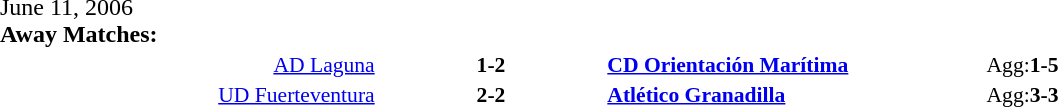<table width=100% cellspacing=1>
<tr>
<th width=20%></th>
<th width=12%></th>
<th width=20%></th>
<th></th>
</tr>
<tr>
<td>June 11, 2006<br><strong>Away Matches:</strong></td>
</tr>
<tr style=font-size:90%>
<td align=right><a href='#'>AD Laguna</a></td>
<td align=center><strong>1-2</strong></td>
<td><strong><a href='#'>CD Orientación Marítima</a></strong></td>
<td>Agg:<strong>1-5</strong></td>
</tr>
<tr style=font-size:90%>
<td align=right><a href='#'>UD Fuerteventura</a></td>
<td align=center><strong>2-2</strong></td>
<td><strong><a href='#'>Atlético Granadilla</a></strong></td>
<td>Agg:<strong>3-3</strong></td>
</tr>
</table>
